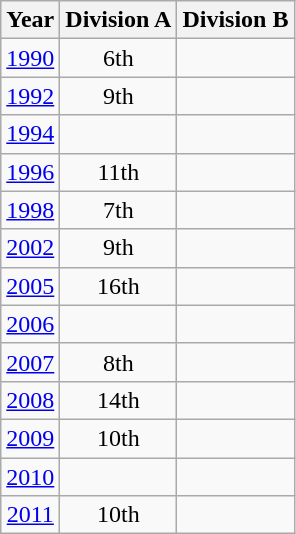<table class="wikitable" style="text-align:center">
<tr>
<th>Year</th>
<th>Division A</th>
<th>Division B</th>
</tr>
<tr>
<td><a href='#'>1990</a></td>
<td>6th</td>
<td></td>
</tr>
<tr>
<td><a href='#'>1992</a></td>
<td>9th</td>
<td></td>
</tr>
<tr>
<td><a href='#'>1994</a></td>
<td></td>
<td></td>
</tr>
<tr>
<td><a href='#'>1996</a></td>
<td>11th</td>
<td></td>
</tr>
<tr>
<td><a href='#'>1998</a></td>
<td>7th</td>
<td></td>
</tr>
<tr>
<td><a href='#'>2002</a></td>
<td>9th</td>
<td></td>
</tr>
<tr>
<td><a href='#'>2005</a></td>
<td>16th</td>
<td></td>
</tr>
<tr>
<td><a href='#'>2006</a></td>
<td></td>
<td></td>
</tr>
<tr>
<td><a href='#'>2007</a></td>
<td>8th</td>
<td></td>
</tr>
<tr>
<td><a href='#'>2008</a></td>
<td>14th</td>
<td></td>
</tr>
<tr>
<td><a href='#'>2009</a></td>
<td>10th</td>
<td></td>
</tr>
<tr>
<td><a href='#'>2010</a></td>
<td></td>
<td></td>
</tr>
<tr>
<td><a href='#'>2011</a></td>
<td>10th</td>
<td></td>
</tr>
</table>
